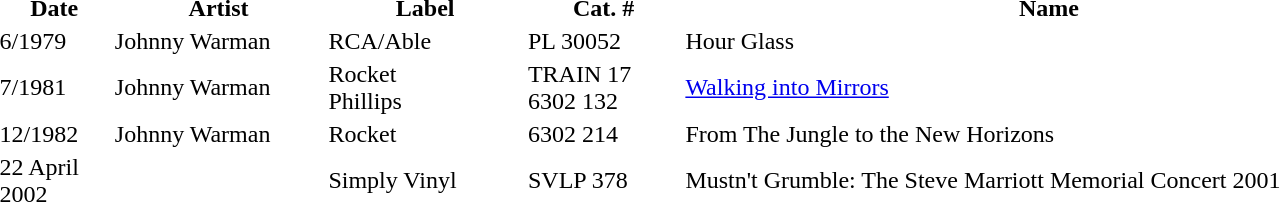<table class="wiki table" style="width:75%;">
<tr>
<th style="width:8%; ">Date</th>
<th style="width:15%; ">Artist</th>
<th style="width:14%; ">Label</th>
<th style="width:11%; ">Cat. #</th>
<th style="width:52%; ">Name</th>
</tr>
<tr>
<td>6/1979</td>
<td>Johnny Warman</td>
<td>RCA/Able</td>
<td>PL 30052</td>
<td>Hour Glass</td>
</tr>
<tr>
<td>7/1981</td>
<td>Johnny Warman</td>
<td>Rocket<br>Phillips</td>
<td>TRAIN 17<br>6302 132</td>
<td><a href='#'>Walking into Mirrors</a></td>
</tr>
<tr>
<td>12/1982</td>
<td>Johnny Warman</td>
<td>Rocket</td>
<td>6302 214</td>
<td>From The Jungle to the New Horizons</td>
</tr>
<tr>
<td>22 April 2002</td>
<td></td>
<td>Simply Vinyl</td>
<td>SVLP 378</td>
<td>Mustn't Grumble: The Steve Marriott Memorial Concert 2001</td>
</tr>
</table>
